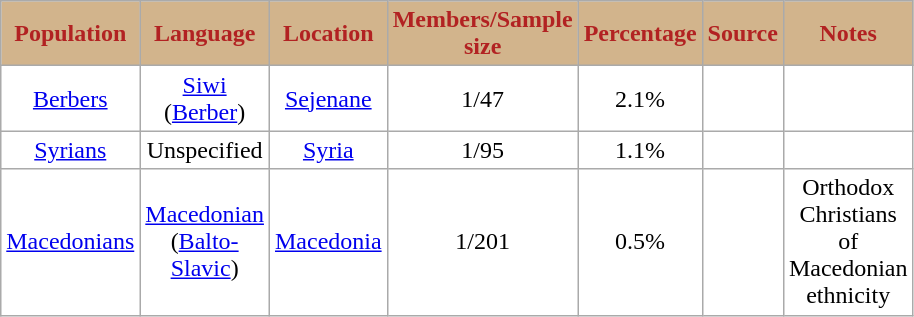<table class="wikitable sortable" style="width: 45%; align="right">
<tr style="text-align:center; background:#f0f0f0;">
<td align="center" style="background:Tan; color:FireBrick;"><strong>Population</strong></td>
<td align="center" style="background:Tan; color:FireBrick;"><strong>Language</strong></td>
<td align="center" style="background:Tan; color:FireBrick;"><strong>Location</strong></td>
<td align="center" style="background:Tan; color:FireBrick;"><strong>Members/Sample size</strong></td>
<td align="center" style="background:Tan; color:FireBrick;"><strong>Percentage</strong></td>
<td align="center" style="background:Tan; color:FireBrick;"><strong>Source</strong></td>
<td align="center" style="background:Tan; color:FireBrick;"><strong>Notes</strong></td>
</tr>
<tr align="center" style="background:White; color:*000*;">
<td><a href='#'>Berbers</a></td>
<td><a href='#'>Siwi</a> (<a href='#'>Berber</a>)</td>
<td><a href='#'>Sejenane</a></td>
<td>1/47</td>
<td>2.1%</td>
<td></td>
<td></td>
</tr>
<tr align="center" style="background:White; color:*000*;">
<td><a href='#'>Syrians</a></td>
<td>Unspecified</td>
<td><a href='#'>Syria</a></td>
<td>1/95</td>
<td>1.1%</td>
<td></td>
<td></td>
</tr>
<tr align="center" style="background:White; color:*000*;">
<td><a href='#'>Macedonians</a></td>
<td><a href='#'>Macedonian</a><br> (<a href='#'>Balto-Slavic</a>)</td>
<td><a href='#'>Macedonia</a></td>
<td>1/201</td>
<td>0.5%</td>
<td></td>
<td>Orthodox Christians of Macedonian ethnicity</td>
</tr>
</table>
